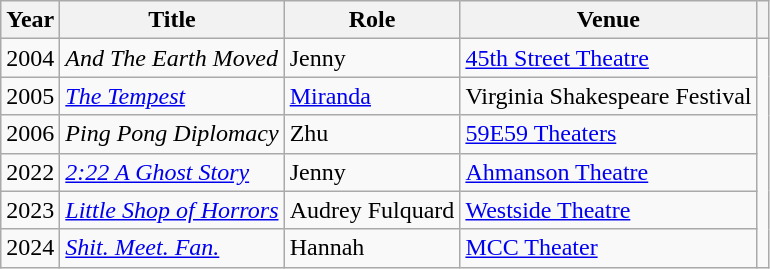<table class="wikitable sortable">
<tr>
<th>Year</th>
<th>Title</th>
<th>Role</th>
<th>Venue</th>
<th></th>
</tr>
<tr>
<td>2004</td>
<td><em>And The Earth Moved</em></td>
<td>Jenny</td>
<td><a href='#'>45th Street Theatre</a></td>
<td rowspan="6"></td>
</tr>
<tr>
<td>2005</td>
<td><em><a href='#'>The Tempest</a></em></td>
<td><a href='#'>Miranda</a></td>
<td>Virginia Shakespeare Festival</td>
</tr>
<tr>
<td>2006</td>
<td><em>Ping Pong Diplomacy</em></td>
<td>Zhu</td>
<td><a href='#'>59E59 Theaters</a></td>
</tr>
<tr>
<td>2022</td>
<td><em><a href='#'>2:22 A Ghost Story</a></em></td>
<td>Jenny</td>
<td><a href='#'>Ahmanson Theatre</a></td>
</tr>
<tr>
<td>2023</td>
<td><em><a href='#'>Little Shop of Horrors</a></em></td>
<td>Audrey Fulquard</td>
<td><a href='#'>Westside Theatre</a></td>
</tr>
<tr>
<td>2024</td>
<td><em><a href='#'>Shit. Meet. Fan.</a></em></td>
<td>Hannah</td>
<td><a href='#'>MCC Theater</a></td>
</tr>
</table>
